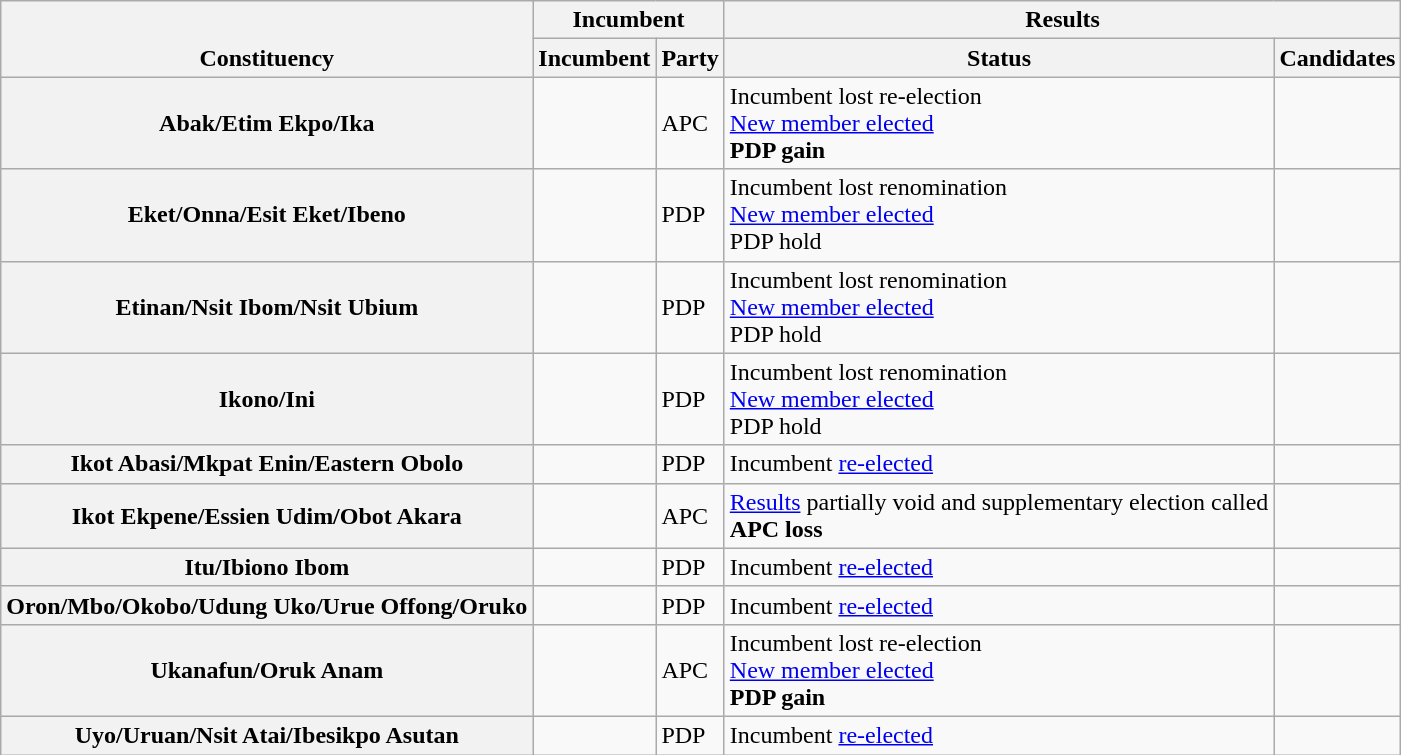<table class="wikitable sortable">
<tr valign=bottom>
<th rowspan=2>Constituency</th>
<th colspan=2>Incumbent</th>
<th colspan=2>Results</th>
</tr>
<tr valign=bottom>
<th>Incumbent</th>
<th>Party</th>
<th>Status</th>
<th>Candidates</th>
</tr>
<tr>
<th>Abak/Etim Ekpo/Ika</th>
<td></td>
<td>APC</td>
<td>Incumbent lost re-election<br><a href='#'>New member elected</a><br><strong>PDP gain</strong></td>
<td nowrap></td>
</tr>
<tr>
<th>Eket/Onna/Esit Eket/Ibeno</th>
<td></td>
<td>PDP</td>
<td>Incumbent lost renomination<br><a href='#'>New member elected</a><br>PDP hold</td>
<td nowrap></td>
</tr>
<tr>
<th>Etinan/Nsit Ibom/Nsit Ubium</th>
<td></td>
<td>PDP</td>
<td>Incumbent lost renomination<br><a href='#'>New member elected</a><br>PDP hold</td>
<td nowrap></td>
</tr>
<tr>
<th>Ikono/Ini</th>
<td></td>
<td>PDP</td>
<td>Incumbent lost renomination<br><a href='#'>New member elected</a><br>PDP hold</td>
<td nowrap></td>
</tr>
<tr>
<th>Ikot Abasi/Mkpat Enin/Eastern Obolo</th>
<td></td>
<td>PDP</td>
<td>Incumbent <a href='#'>re-elected</a></td>
<td nowrap></td>
</tr>
<tr>
<th>Ikot Ekpene/Essien Udim/Obot Akara</th>
<td></td>
<td>APC</td>
<td><a href='#'>Results</a> partially void and supplementary election called<br><strong>APC loss</strong></td>
<td nowrap></td>
</tr>
<tr>
<th>Itu/Ibiono Ibom</th>
<td></td>
<td>PDP</td>
<td>Incumbent <a href='#'>re-elected</a></td>
<td nowrap></td>
</tr>
<tr>
<th>Oron/Mbo/Okobo/Udung Uko/Urue Offong/Oruko</th>
<td></td>
<td>PDP</td>
<td>Incumbent <a href='#'>re-elected</a></td>
<td nowrap></td>
</tr>
<tr>
<th>Ukanafun/Oruk Anam</th>
<td></td>
<td>APC</td>
<td>Incumbent lost re-election<br><a href='#'>New member elected</a><br><strong>PDP gain</strong></td>
<td nowrap></td>
</tr>
<tr>
<th>Uyo/Uruan/Nsit Atai/Ibesikpo Asutan</th>
<td></td>
<td>PDP</td>
<td>Incumbent <a href='#'>re-elected</a></td>
<td nowrap></td>
</tr>
</table>
